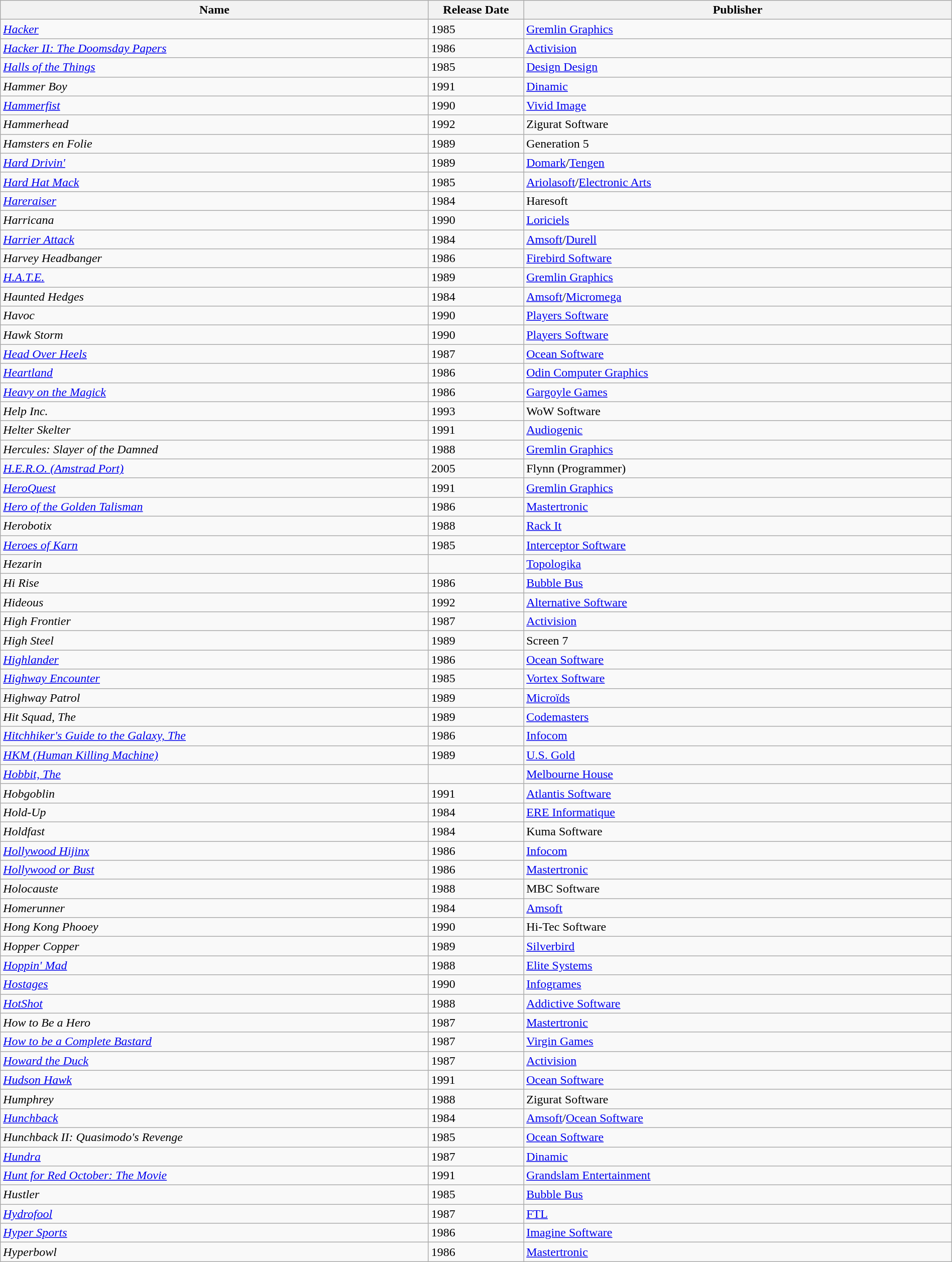<table class="wikitable sortable" style="width:100%;">
<tr>
<th style="width:45%;">Name</th>
<th style="width:10%;">Release Date</th>
<th style="width:45%;">Publisher</th>
</tr>
<tr>
<td><em><a href='#'>Hacker</a></em></td>
<td>1985</td>
<td><a href='#'>Gremlin Graphics</a></td>
</tr>
<tr>
<td><em><a href='#'>Hacker II: The Doomsday Papers</a></em></td>
<td>1986</td>
<td><a href='#'>Activision</a></td>
</tr>
<tr>
<td><em><a href='#'>Halls of the Things</a></em></td>
<td>1985</td>
<td><a href='#'>Design Design</a></td>
</tr>
<tr>
<td><em>Hammer Boy</em></td>
<td>1991</td>
<td><a href='#'>Dinamic</a></td>
</tr>
<tr>
<td><em><a href='#'>Hammerfist</a></em></td>
<td>1990</td>
<td><a href='#'>Vivid Image</a></td>
</tr>
<tr>
<td><em>Hammerhead</em></td>
<td>1992</td>
<td>Zigurat Software</td>
</tr>
<tr>
<td><em>Hamsters en Folie</em></td>
<td>1989</td>
<td>Generation 5</td>
</tr>
<tr>
<td><em><a href='#'>Hard Drivin'</a></em></td>
<td>1989</td>
<td><a href='#'>Domark</a>/<a href='#'>Tengen</a></td>
</tr>
<tr>
<td><em><a href='#'>Hard Hat Mack</a></em></td>
<td>1985</td>
<td><a href='#'>Ariolasoft</a>/<a href='#'>Electronic Arts</a></td>
</tr>
<tr>
<td><em><a href='#'>Hareraiser</a></em></td>
<td>1984</td>
<td>Haresoft</td>
</tr>
<tr>
<td><em>Harricana</em></td>
<td>1990</td>
<td><a href='#'>Loriciels</a></td>
</tr>
<tr>
<td><em><a href='#'>Harrier Attack</a></em></td>
<td>1984</td>
<td><a href='#'>Amsoft</a>/<a href='#'>Durell</a></td>
</tr>
<tr>
<td><em>Harvey Headbanger</em></td>
<td>1986</td>
<td><a href='#'>Firebird Software</a></td>
</tr>
<tr>
<td><em><a href='#'>H.A.T.E.</a></em></td>
<td>1989</td>
<td><a href='#'>Gremlin Graphics</a></td>
</tr>
<tr>
<td><em>Haunted Hedges</em></td>
<td>1984</td>
<td><a href='#'>Amsoft</a>/<a href='#'>Micromega</a></td>
</tr>
<tr>
<td><em>Havoc</em></td>
<td>1990</td>
<td><a href='#'>Players Software</a></td>
</tr>
<tr>
<td><em>Hawk Storm</em></td>
<td>1990</td>
<td><a href='#'>Players Software</a></td>
</tr>
<tr>
<td><em><a href='#'>Head Over Heels</a></em></td>
<td>1987</td>
<td><a href='#'>Ocean Software</a></td>
</tr>
<tr>
<td><em><a href='#'>Heartland</a></em></td>
<td>1986</td>
<td><a href='#'>Odin Computer Graphics</a></td>
</tr>
<tr>
<td><em><a href='#'>Heavy on the Magick</a></em></td>
<td>1986</td>
<td><a href='#'>Gargoyle Games</a></td>
</tr>
<tr>
<td><em>Help Inc.</em></td>
<td>1993</td>
<td>WoW Software</td>
</tr>
<tr>
<td><em>Helter Skelter</em></td>
<td>1991</td>
<td><a href='#'>Audiogenic</a></td>
</tr>
<tr>
<td><em>Hercules: Slayer of the Damned</em></td>
<td>1988</td>
<td><a href='#'>Gremlin Graphics</a></td>
</tr>
<tr>
<td><em><a href='#'>H.E.R.O. (Amstrad Port)</a></em></td>
<td>2005</td>
<td>Flynn (Programmer)</td>
</tr>
<tr>
<td><em><a href='#'>HeroQuest</a></em></td>
<td>1991</td>
<td><a href='#'>Gremlin Graphics</a></td>
</tr>
<tr>
<td><em><a href='#'>Hero of the Golden Talisman</a></em></td>
<td>1986</td>
<td><a href='#'>Mastertronic</a></td>
</tr>
<tr>
<td><em>Herobotix</em></td>
<td>1988</td>
<td><a href='#'>Rack It</a></td>
</tr>
<tr>
<td><em><a href='#'>Heroes of Karn</a></em></td>
<td>1985</td>
<td><a href='#'>Interceptor Software</a></td>
</tr>
<tr>
<td><em>Hezarin</em></td>
<td></td>
<td><a href='#'>Topologika</a></td>
</tr>
<tr>
<td><em>Hi Rise</em></td>
<td>1986</td>
<td><a href='#'>Bubble Bus</a></td>
</tr>
<tr>
<td><em>Hideous</em></td>
<td>1992</td>
<td><a href='#'>Alternative Software</a></td>
</tr>
<tr>
<td><em>High Frontier</em></td>
<td>1987</td>
<td><a href='#'>Activision</a></td>
</tr>
<tr>
<td><em>High Steel</em></td>
<td>1989</td>
<td>Screen 7</td>
</tr>
<tr>
<td><em><a href='#'>Highlander</a></em></td>
<td>1986</td>
<td><a href='#'>Ocean Software</a></td>
</tr>
<tr>
<td><em><a href='#'>Highway Encounter</a></em></td>
<td>1985</td>
<td><a href='#'>Vortex Software</a></td>
</tr>
<tr>
<td><em>Highway Patrol</em></td>
<td>1989</td>
<td><a href='#'>Microïds</a></td>
</tr>
<tr>
<td><em>Hit Squad, The</em></td>
<td>1989</td>
<td><a href='#'>Codemasters</a></td>
</tr>
<tr>
<td><em><a href='#'>Hitchhiker's Guide to the Galaxy, The</a></em></td>
<td>1986</td>
<td><a href='#'>Infocom</a></td>
</tr>
<tr>
<td><em><a href='#'>HKM (Human Killing Machine)</a></em></td>
<td>1989</td>
<td><a href='#'>U.S. Gold</a></td>
</tr>
<tr>
<td><em><a href='#'>Hobbit, The</a></em></td>
<td></td>
<td><a href='#'>Melbourne House</a></td>
</tr>
<tr>
<td><em>Hobgoblin</em></td>
<td>1991</td>
<td><a href='#'>Atlantis Software</a></td>
</tr>
<tr>
<td><em>Hold-Up</em></td>
<td>1984</td>
<td><a href='#'>ERE Informatique</a></td>
</tr>
<tr>
<td><em>Holdfast</em></td>
<td>1984</td>
<td>Kuma Software</td>
</tr>
<tr>
<td><em><a href='#'>Hollywood Hijinx</a></em></td>
<td>1986</td>
<td><a href='#'>Infocom</a></td>
</tr>
<tr>
<td><em><a href='#'>Hollywood or Bust</a></em></td>
<td>1986</td>
<td><a href='#'>Mastertronic</a></td>
</tr>
<tr>
<td><em>Holocauste</em></td>
<td>1988</td>
<td>MBC Software</td>
</tr>
<tr>
<td><em>Homerunner</em></td>
<td>1984</td>
<td><a href='#'>Amsoft</a></td>
</tr>
<tr>
<td><em>Hong Kong Phooey</em></td>
<td>1990</td>
<td>Hi-Tec Software</td>
</tr>
<tr>
<td><em>Hopper Copper</em></td>
<td>1989</td>
<td><a href='#'>Silverbird</a></td>
</tr>
<tr>
<td><em><a href='#'>Hoppin' Mad</a></em></td>
<td>1988</td>
<td><a href='#'>Elite Systems</a></td>
</tr>
<tr>
<td><em><a href='#'>Hostages</a></em></td>
<td>1990</td>
<td><a href='#'>Infogrames</a></td>
</tr>
<tr>
<td><em><a href='#'>HotShot</a></em></td>
<td>1988</td>
<td><a href='#'>Addictive Software</a></td>
</tr>
<tr>
<td><em>How to Be a Hero</em></td>
<td>1987</td>
<td><a href='#'>Mastertronic</a></td>
</tr>
<tr>
<td><em><a href='#'>How to be a Complete Bastard</a></em></td>
<td>1987</td>
<td><a href='#'>Virgin Games</a></td>
</tr>
<tr>
<td><em><a href='#'>Howard the Duck</a></em></td>
<td>1987</td>
<td><a href='#'>Activision</a></td>
</tr>
<tr>
<td><em><a href='#'>Hudson Hawk</a></em></td>
<td>1991</td>
<td><a href='#'>Ocean Software</a></td>
</tr>
<tr>
<td><em>Humphrey</em></td>
<td>1988</td>
<td>Zigurat Software</td>
</tr>
<tr>
<td><em><a href='#'>Hunchback</a></em></td>
<td>1984</td>
<td><a href='#'>Amsoft</a>/<a href='#'>Ocean Software</a></td>
</tr>
<tr>
<td><em>Hunchback II: Quasimodo's Revenge</em></td>
<td>1985</td>
<td><a href='#'>Ocean Software</a></td>
</tr>
<tr>
<td><em><a href='#'>Hundra</a></em></td>
<td>1987</td>
<td><a href='#'>Dinamic</a></td>
</tr>
<tr>
<td><em><a href='#'>Hunt for Red October: The Movie</a></em></td>
<td>1991</td>
<td><a href='#'>Grandslam Entertainment</a></td>
</tr>
<tr>
<td><em>Hustler</em></td>
<td>1985</td>
<td><a href='#'>Bubble Bus</a></td>
</tr>
<tr>
<td><em><a href='#'>Hydrofool</a></em></td>
<td>1987</td>
<td><a href='#'>FTL</a></td>
</tr>
<tr>
<td><em><a href='#'>Hyper Sports</a></em></td>
<td>1986</td>
<td><a href='#'>Imagine Software</a></td>
</tr>
<tr>
<td><em>Hyperbowl</em></td>
<td>1986</td>
<td><a href='#'>Mastertronic</a></td>
</tr>
</table>
